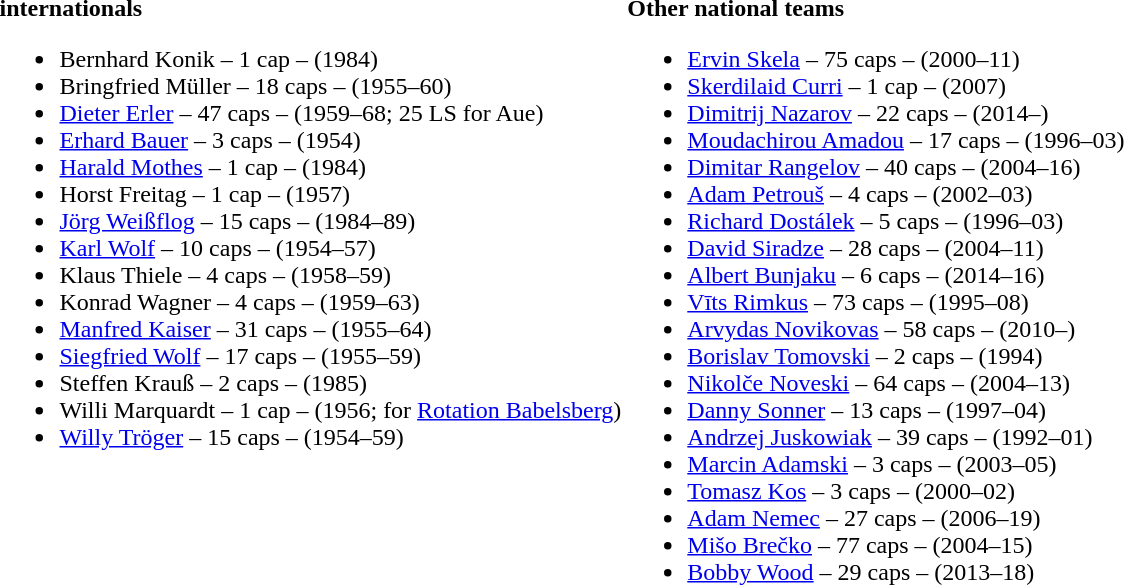<table>
<tr>
<td valign="top" width="50%"><strong> internationals</strong><br><ul><li>Bernhard Konik – 1 cap – (1984)</li><li>Bringfried Müller – 18 caps – (1955–60)</li><li><a href='#'>Dieter Erler</a> – 47 caps – (1959–68; 25 LS for Aue)</li><li><a href='#'>Erhard Bauer</a> – 3 caps – (1954)</li><li><a href='#'>Harald Mothes</a> – 1 cap – (1984)</li><li>Horst Freitag – 1 cap – (1957)</li><li><a href='#'>Jörg Weißflog</a> – 15 caps – (1984–89)</li><li><a href='#'>Karl Wolf</a> – 10 caps – (1954–57)</li><li>Klaus Thiele – 4 caps – (1958–59)</li><li>Konrad Wagner – 4 caps – (1959–63)</li><li><a href='#'>Manfred Kaiser</a> – 31 caps – (1955–64)</li><li><a href='#'>Siegfried Wolf</a> – 17 caps – (1955–59)</li><li>Steffen Krauß – 2 caps – (1985)</li><li>Willi Marquardt – 1 cap – (1956; for <a href='#'>Rotation Babelsberg</a>)</li><li><a href='#'>Willy Tröger</a> – 15 caps – (1954–59)</li></ul></td>
<td valign="top" width="50%"><strong>Other national teams</strong><br><ul><li> <a href='#'>Ervin Skela</a> – 75 caps – (2000–11)</li><li> <a href='#'>Skerdilaid Curri</a> – 1 cap – (2007)</li><li> <a href='#'>Dimitrij Nazarov</a> – 22 caps – (2014–)</li><li> <a href='#'>Moudachirou Amadou</a> – 17 caps – (1996–03)</li><li> <a href='#'>Dimitar Rangelov</a> – 40 caps – (2004–16)</li><li> <a href='#'>Adam Petrouš</a> – 4 caps – (2002–03)</li><li> <a href='#'>Richard Dostálek</a> – 5 caps – (1996–03)</li><li> <a href='#'>David Siradze</a> – 28 caps – (2004–11)</li><li> <a href='#'>Albert Bunjaku</a> – 6 caps – (2014–16)</li><li> <a href='#'>Vīts Rimkus</a> – 73 caps – (1995–08)</li><li> <a href='#'>Arvydas Novikovas</a> – 58 caps – (2010–)</li><li> <a href='#'>Borislav Tomovski</a> – 2 caps – (1994)</li><li> <a href='#'>Nikolče Noveski</a> – 64 caps – (2004–13)</li><li> <a href='#'>Danny Sonner</a> – 13 caps – (1997–04)</li><li> <a href='#'>Andrzej Juskowiak</a>  – 39 caps – (1992–01)</li><li> <a href='#'>Marcin Adamski</a> – 3 caps – (2003–05)</li><li> <a href='#'>Tomasz Kos</a> – 3 caps – (2000–02)</li><li> <a href='#'>Adam Nemec</a> – 27 caps – (2006–19)</li><li> <a href='#'>Mišo Brečko</a> – 77 caps – (2004–15)</li><li> <a href='#'>Bobby Wood</a> – 29 caps – (2013–18)</li></ul></td>
</tr>
</table>
